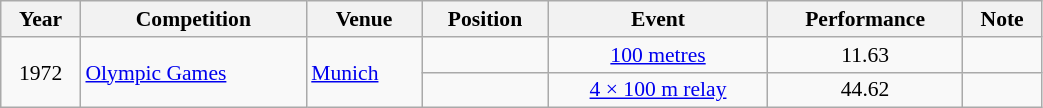<table class="wikitable" width=55% style="font-size:90%; text-align:center;">
<tr>
<th>Year</th>
<th>Competition</th>
<th>Venue</th>
<th>Position</th>
<th>Event</th>
<th>Performance</th>
<th>Note</th>
</tr>
<tr>
<td rowspan=2>1972</td>
<td rowspan=2 align=left><a href='#'>Olympic Games</a></td>
<td rowspan=2 align=left> <a href='#'>Munich</a></td>
<td></td>
<td><a href='#'>100 metres</a></td>
<td>11.63</td>
<td></td>
</tr>
<tr>
<td></td>
<td><a href='#'>4 × 100 m relay</a></td>
<td>44.62</td>
<td></td>
</tr>
</table>
